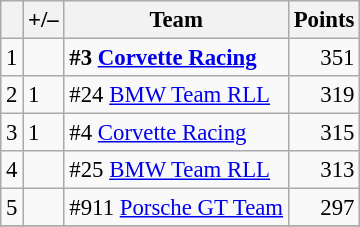<table class="wikitable" style="font-size: 95%;">
<tr>
<th scope="col"></th>
<th scope="col">+/–</th>
<th scope="col">Team</th>
<th scope="col">Points</th>
</tr>
<tr>
<td align=center>1</td>
<td align="left"></td>
<td><strong> #3 <a href='#'>Corvette Racing</a></strong></td>
<td align=right>351</td>
</tr>
<tr>
<td align=center>2</td>
<td align="left"> 1</td>
<td> #24 <a href='#'>BMW Team RLL</a></td>
<td align=right>319</td>
</tr>
<tr>
<td align=center>3</td>
<td align="left"> 1</td>
<td> #4 <a href='#'>Corvette Racing</a></td>
<td align=right>315</td>
</tr>
<tr>
<td align=center>4</td>
<td align="left"></td>
<td> #25 <a href='#'>BMW Team RLL</a></td>
<td align=right>313</td>
</tr>
<tr>
<td align=center>5</td>
<td align="left"></td>
<td> #911 <a href='#'>Porsche GT Team</a></td>
<td align=right>297</td>
</tr>
<tr>
</tr>
</table>
